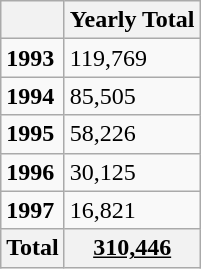<table class="wikitable">
<tr>
<th></th>
<th>Yearly Total</th>
</tr>
<tr>
<td><strong>1993</strong></td>
<td>119,769</td>
</tr>
<tr>
<td><strong>1994</strong></td>
<td>85,505</td>
</tr>
<tr>
<td><strong>1995</strong></td>
<td>58,226</td>
</tr>
<tr>
<td><strong>1996</strong></td>
<td>30,125</td>
</tr>
<tr>
<td><strong>1997</strong></td>
<td>16,821</td>
</tr>
<tr>
<th>Total</th>
<th><u>310,446</u></th>
</tr>
</table>
